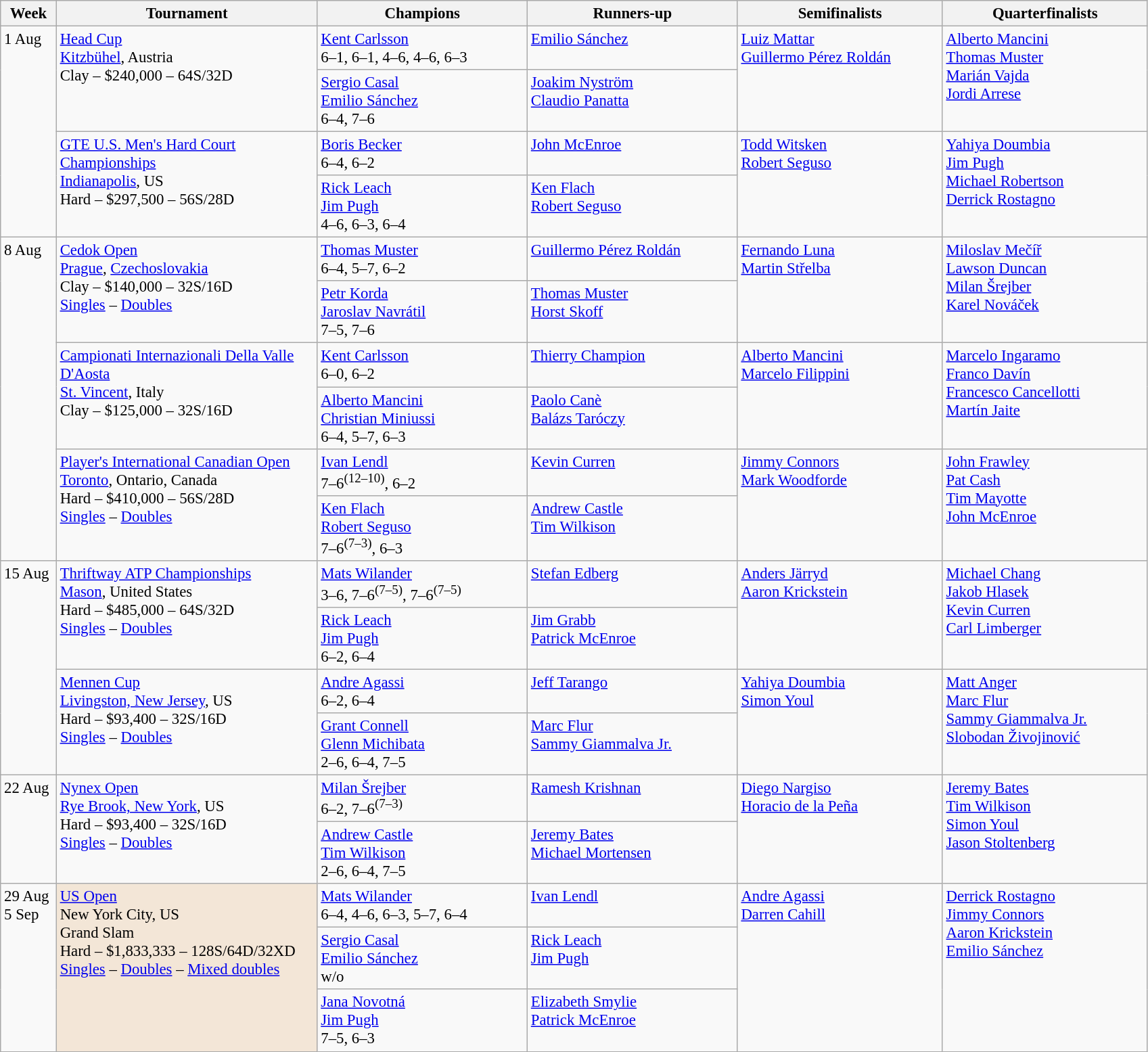<table class=wikitable style=font-size:95%>
<tr>
<th style="width:48px;">Week</th>
<th style="width:250px;">Tournament</th>
<th style="width:200px;">Champions</th>
<th style="width:200px;">Runners-up</th>
<th style="width:195px;">Semifinalists</th>
<th style="width:195px;">Quarterfinalists</th>
</tr>
<tr valign=top>
<td rowspan=4>1 Aug</td>
<td rowspan=2><a href='#'>Head Cup</a><br> <a href='#'>Kitzbühel</a>, Austria<br>Clay – $240,000 – 64S/32D <br></td>
<td> <a href='#'>Kent Carlsson</a><br> 6–1, 6–1, 4–6, 4–6, 6–3</td>
<td> <a href='#'>Emilio Sánchez</a></td>
<td rowspan=2> <a href='#'>Luiz Mattar</a><br> <a href='#'>Guillermo Pérez Roldán</a></td>
<td rowspan=2> <a href='#'>Alberto Mancini</a><br> <a href='#'>Thomas Muster</a><br> <a href='#'>Marián Vajda</a><br> <a href='#'>Jordi Arrese</a></td>
</tr>
<tr valign=top>
<td> <a href='#'>Sergio Casal</a><br> <a href='#'>Emilio Sánchez</a><br> 6–4, 7–6</td>
<td> <a href='#'>Joakim Nyström</a><br> <a href='#'>Claudio Panatta</a></td>
</tr>
<tr valign=top>
<td rowspan=2><a href='#'>GTE U.S. Men's Hard Court Championships</a><br> <a href='#'>Indianapolis</a>, US<br>Hard – $297,500 – 56S/28D <br></td>
<td> <a href='#'>Boris Becker</a><br> 6–4, 6–2</td>
<td> <a href='#'>John McEnroe</a></td>
<td rowspan=2> <a href='#'>Todd Witsken</a><br> <a href='#'>Robert Seguso</a></td>
<td rowspan=2> <a href='#'>Yahiya Doumbia</a><br> <a href='#'>Jim Pugh</a><br> <a href='#'>Michael Robertson</a><br> <a href='#'>Derrick Rostagno</a></td>
</tr>
<tr valign=top>
<td> <a href='#'>Rick Leach</a><br> <a href='#'>Jim Pugh</a><br> 4–6, 6–3, 6–4</td>
<td> <a href='#'>Ken Flach</a><br> <a href='#'>Robert Seguso</a></td>
</tr>
<tr valign=top>
<td rowspan=6>8 Aug</td>
<td rowspan=2><a href='#'>Cedok Open</a><br> <a href='#'>Prague</a>, <a href='#'>Czechoslovakia</a><br>Clay – $140,000 – 32S/16D <br> <a href='#'>Singles</a> – <a href='#'>Doubles</a></td>
<td> <a href='#'>Thomas Muster</a><br> 6–4, 5–7, 6–2</td>
<td> <a href='#'>Guillermo Pérez Roldán</a></td>
<td rowspan=2> <a href='#'>Fernando Luna</a><br> <a href='#'>Martin Střelba</a></td>
<td rowspan=2> <a href='#'>Miloslav Mečíř</a><br> <a href='#'>Lawson Duncan</a><br> <a href='#'>Milan Šrejber</a><br> <a href='#'>Karel Nováček</a></td>
</tr>
<tr valign=top>
<td> <a href='#'>Petr Korda</a><br> <a href='#'>Jaroslav Navrátil</a><br> 7–5, 7–6</td>
<td> <a href='#'>Thomas Muster</a><br> <a href='#'>Horst Skoff</a></td>
</tr>
<tr valign=top>
<td rowspan=2><a href='#'>Campionati Internazionali Della Valle D'Aosta</a><br> <a href='#'>St. Vincent</a>, Italy<br>Clay – $125,000 – 32S/16D <br></td>
<td> <a href='#'>Kent Carlsson</a><br> 6–0, 6–2</td>
<td> <a href='#'>Thierry Champion</a></td>
<td rowspan=2> <a href='#'>Alberto Mancini</a><br> <a href='#'>Marcelo Filippini</a></td>
<td rowspan=2> <a href='#'>Marcelo Ingaramo</a><br> <a href='#'>Franco Davín</a><br> <a href='#'>Francesco Cancellotti</a><br> <a href='#'>Martín Jaite</a></td>
</tr>
<tr valign=top>
<td> <a href='#'>Alberto Mancini</a><br> <a href='#'>Christian Miniussi</a><br> 6–4, 5–7, 6–3</td>
<td> <a href='#'>Paolo Canè</a><br> <a href='#'>Balázs Taróczy</a></td>
</tr>
<tr valign=top>
<td rowspan=2><a href='#'>Player's International Canadian Open</a><br> <a href='#'>Toronto</a>, Ontario, Canada<br>Hard – $410,000 – 56S/28D <br> <a href='#'>Singles</a> – <a href='#'>Doubles</a></td>
<td> <a href='#'>Ivan Lendl</a><br> 7–6<sup>(12–10)</sup>, 6–2</td>
<td> <a href='#'>Kevin Curren</a></td>
<td rowspan=2> <a href='#'>Jimmy Connors</a><br> <a href='#'>Mark Woodforde</a></td>
<td rowspan=2> <a href='#'>John Frawley</a><br> <a href='#'>Pat Cash</a><br> <a href='#'>Tim Mayotte</a><br> <a href='#'>John McEnroe</a></td>
</tr>
<tr valign=top>
<td> <a href='#'>Ken Flach</a><br> <a href='#'>Robert Seguso</a><br> 7–6<sup>(7–3)</sup>, 6–3</td>
<td> <a href='#'>Andrew Castle</a><br> <a href='#'>Tim Wilkison</a></td>
</tr>
<tr valign=top>
<td rowspan=4>15 Aug</td>
<td rowspan=2><a href='#'>Thriftway ATP Championships</a><br> <a href='#'>Mason</a>, United States<br>Hard – $485,000 – 64S/32D <br> <a href='#'>Singles</a> – <a href='#'>Doubles</a></td>
<td> <a href='#'>Mats Wilander</a><br> 3–6, 7–6<sup>(7–5)</sup>, 7–6<sup>(7–5)</sup></td>
<td> <a href='#'>Stefan Edberg</a></td>
<td rowspan=2> <a href='#'>Anders Järryd</a><br> <a href='#'>Aaron Krickstein</a></td>
<td rowspan=2> <a href='#'>Michael Chang</a><br> <a href='#'>Jakob Hlasek</a><br> <a href='#'>Kevin Curren</a><br> <a href='#'>Carl Limberger</a></td>
</tr>
<tr valign=top>
<td> <a href='#'>Rick Leach</a><br> <a href='#'>Jim Pugh</a><br> 6–2, 6–4</td>
<td> <a href='#'>Jim Grabb</a><br> <a href='#'>Patrick McEnroe</a></td>
</tr>
<tr valign=top>
<td rowspan=2><a href='#'>Mennen Cup</a><br> <a href='#'>Livingston, New Jersey</a>, US<br>Hard – $93,400 – 32S/16D <br> <a href='#'>Singles</a> – <a href='#'>Doubles</a></td>
<td> <a href='#'>Andre Agassi</a><br> 6–2, 6–4</td>
<td> <a href='#'>Jeff Tarango</a></td>
<td rowspan=2> <a href='#'>Yahiya Doumbia</a><br> <a href='#'>Simon Youl</a></td>
<td rowspan=2> <a href='#'>Matt Anger</a><br> <a href='#'>Marc Flur</a><br> <a href='#'>Sammy Giammalva Jr.</a><br> <a href='#'>Slobodan Živojinović</a></td>
</tr>
<tr valign=top>
<td> <a href='#'>Grant Connell</a><br> <a href='#'>Glenn Michibata</a><br> 2–6, 6–4, 7–5</td>
<td> <a href='#'>Marc Flur</a><br> <a href='#'>Sammy Giammalva Jr.</a></td>
</tr>
<tr valign=top>
<td rowspan=2>22 Aug</td>
<td rowspan=2><a href='#'>Nynex Open</a><br> <a href='#'>Rye Brook, New York</a>, US<br>Hard – $93,400 – 32S/16D <br> <a href='#'>Singles</a> – <a href='#'>Doubles</a></td>
<td> <a href='#'>Milan Šrejber</a><br> 6–2, 7–6<sup>(7–3)</sup></td>
<td> <a href='#'>Ramesh Krishnan</a></td>
<td rowspan=2> <a href='#'>Diego Nargiso</a><br> <a href='#'>Horacio de la Peña</a></td>
<td rowspan=2> <a href='#'>Jeremy Bates</a><br> <a href='#'>Tim Wilkison</a><br> <a href='#'>Simon Youl</a><br> <a href='#'>Jason Stoltenberg</a></td>
</tr>
<tr valign=top>
<td> <a href='#'>Andrew Castle</a><br> <a href='#'>Tim Wilkison</a><br> 2–6, 6–4, 7–5</td>
<td> <a href='#'>Jeremy Bates</a> <br> <a href='#'>Michael Mortensen</a></td>
</tr>
<tr valign=top>
<td rowspan=3>29 Aug<br>5 Sep</td>
<td bgcolor="#F3E6D7" rowspan="3"><a href='#'>US Open</a><br> New York City, US<br>Grand Slam<br>Hard – $1,833,333 – 128S/64D/32XD <br> <a href='#'>Singles</a> – <a href='#'>Doubles</a> – <a href='#'>Mixed doubles</a></td>
<td> <a href='#'>Mats Wilander</a><br> 6–4, 4–6, 6–3, 5–7, 6–4</td>
<td> <a href='#'>Ivan Lendl</a></td>
<td rowspan=3> <a href='#'>Andre Agassi</a><br> <a href='#'>Darren Cahill</a></td>
<td rowspan=3> <a href='#'>Derrick Rostagno</a><br> <a href='#'>Jimmy Connors</a><br> <a href='#'>Aaron Krickstein</a><br> <a href='#'>Emilio Sánchez</a></td>
</tr>
<tr valign=top>
<td> <a href='#'>Sergio Casal</a><br> <a href='#'>Emilio Sánchez</a><br>w/o</td>
<td> <a href='#'>Rick Leach</a><br> <a href='#'>Jim Pugh</a></td>
</tr>
<tr valign=top>
<td> <a href='#'>Jana Novotná</a><br> <a href='#'>Jim Pugh</a><br>7–5, 6–3</td>
<td> <a href='#'>Elizabeth Smylie</a><br> <a href='#'>Patrick McEnroe</a></td>
</tr>
</table>
